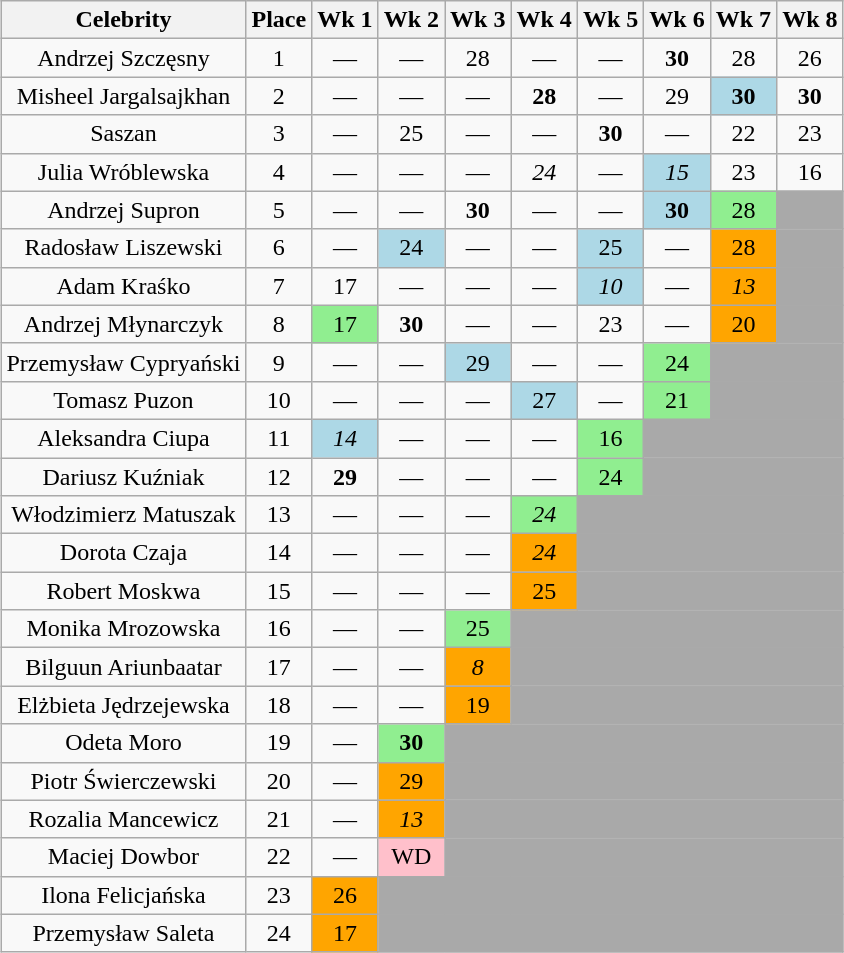<table class="wikitable sortable"  style="margin:auto; text-align:center; white-space:nowrap; width:30%;">
<tr>
<th>Celebrity</th>
<th>Place</th>
<th>Wk 1</th>
<th>Wk 2</th>
<th>Wk 3</th>
<th>Wk 4</th>
<th>Wk 5</th>
<th>Wk 6</th>
<th>Wk 7</th>
<th>Wk 8</th>
</tr>
<tr>
<td>Andrzej Szczęsny</td>
<td>1</td>
<td>—</td>
<td>—</td>
<td>28</td>
<td>—</td>
<td>—</td>
<td><span><strong>30</strong></span></td>
<td>28</td>
<td>26</td>
</tr>
<tr>
<td>Misheel Jargalsajkhan</td>
<td>2</td>
<td>—</td>
<td>—</td>
<td>—</td>
<td><span><strong>28</strong></span></td>
<td>—</td>
<td>29</td>
<td style="background:lightblue;"><span><strong>30</strong></span></td>
<td><span><strong>30</strong></span></td>
</tr>
<tr>
<td>Saszan</td>
<td>3</td>
<td>—</td>
<td>25</td>
<td>—</td>
<td>—</td>
<td><span><strong>30</strong></span></td>
<td>—</td>
<td>22</td>
<td>23</td>
</tr>
<tr>
<td>Julia Wróblewska</td>
<td>4</td>
<td>—</td>
<td>—</td>
<td>—</td>
<td><span><em>24</em></span></td>
<td>—</td>
<td style="background:lightblue;"><span><em>15</em></span></td>
<td>23</td>
<td>16</td>
</tr>
<tr>
<td>Andrzej Supron</td>
<td>5</td>
<td>—</td>
<td>—</td>
<td><span><strong>30</strong></span></td>
<td>—</td>
<td>—</td>
<td style="background:lightblue;"><span><strong>30</strong></span></td>
<td style="background:lightgreen;">28</td>
<td style="background:darkgrey;"></td>
</tr>
<tr>
<td>Radosław Liszewski</td>
<td>6</td>
<td>—</td>
<td style="background:lightblue;">24</td>
<td>—</td>
<td>—</td>
<td style="background:lightblue;">25</td>
<td>—</td>
<td style="background:orange;">28</td>
<td style="background:darkgrey;"></td>
</tr>
<tr>
<td>Adam Kraśko</td>
<td>7</td>
<td>17</td>
<td>—</td>
<td>—</td>
<td>—</td>
<td style="background:lightblue;"><span><em>10</em></span></td>
<td>—</td>
<td style="background:orange;"><span><em>13</em></span></td>
<td style="background:darkgrey;"></td>
</tr>
<tr>
<td>Andrzej Młynarczyk</td>
<td>8</td>
<td style="background:lightgreen;">17</td>
<td><span><strong>30</strong></span></td>
<td>—</td>
<td>—</td>
<td>23</td>
<td>—</td>
<td style="background:orange;">20</td>
<td style="background:darkgrey;"></td>
</tr>
<tr>
<td>Przemysław Cypryański</td>
<td>9</td>
<td>—</td>
<td>—</td>
<td style="background:lightblue;">29</td>
<td>—</td>
<td>—</td>
<td style="background:lightgreen;">24</td>
<td colspan="3" style="background:darkgrey;"></td>
</tr>
<tr>
<td>Tomasz Puzon</td>
<td>10</td>
<td>—</td>
<td>—</td>
<td>—</td>
<td style="background:lightblue;">27</td>
<td>—</td>
<td style="background:lightgreen;">21</td>
<td colspan="3" style="background:darkgrey;"></td>
</tr>
<tr>
<td>Aleksandra Ciupa</td>
<td>11</td>
<td style="background:lightblue;"><span><em>14</em></span></td>
<td>—</td>
<td>—</td>
<td>—</td>
<td style="background:lightgreen;">16</td>
<td colspan="4" style="background:darkgrey;"></td>
</tr>
<tr>
<td>Dariusz Kuźniak</td>
<td>12</td>
<td><span><strong>29</strong></span></td>
<td>—</td>
<td>—</td>
<td>—</td>
<td style="background:lightgreen;">24</td>
<td colspan="4" style="background:darkgrey;"></td>
</tr>
<tr>
<td>Włodzimierz Matuszak</td>
<td>13</td>
<td>—</td>
<td>—</td>
<td>—</td>
<td style="background:lightgreen;"><span><em>24</em></span></td>
<td colspan="4" style="background:darkgrey;"></td>
</tr>
<tr>
<td>Dorota Czaja</td>
<td>14</td>
<td>—</td>
<td>—</td>
<td>—</td>
<td style="background:orange;"><span><em>24</em></span></td>
<td colspan="4" style="background:darkgrey;"></td>
</tr>
<tr>
<td>Robert Moskwa</td>
<td>15</td>
<td>—</td>
<td>—</td>
<td>—</td>
<td style="background:orange;">25</td>
<td colspan="4" style="background:darkgrey;"></td>
</tr>
<tr>
<td>Monika Mrozowska</td>
<td>16</td>
<td>—</td>
<td>—</td>
<td style="background:lightgreen;">25</td>
<td colspan="5" style="background:darkgrey;"></td>
</tr>
<tr>
<td>Bilguun Ariunbaatar</td>
<td>17</td>
<td>—</td>
<td>—</td>
<td style="background:orange;"><span><em>8</em></span></td>
<td colspan="5" style="background:darkgrey;"></td>
</tr>
<tr>
<td>Elżbieta Jędrzejewska</td>
<td>18</td>
<td>—</td>
<td>—</td>
<td style="background:orange;">19</td>
<td colspan="5" style="background:darkgrey;"></td>
</tr>
<tr>
<td>Odeta Moro</td>
<td>19</td>
<td>—</td>
<td style="background:lightgreen;"><span><strong>30</strong></span></td>
<td colspan="6" style="background:darkgrey;"></td>
</tr>
<tr>
<td>Piotr Świerczewski</td>
<td>20</td>
<td>—</td>
<td style="background:orange;">29</td>
<td colspan="6" style="background:darkgrey;"></td>
</tr>
<tr>
<td>Rozalia Mancewicz</td>
<td>21</td>
<td>—</td>
<td style="background:orange;"><span><em>13</em></span></td>
<td colspan="6" style="background:darkgrey;"></td>
</tr>
<tr>
<td>Maciej Dowbor</td>
<td>22</td>
<td>—</td>
<td bgcolor=pink>WD</td>
<td colspan="6" style="background:darkgrey;"></td>
</tr>
<tr>
<td>Ilona Felicjańska</td>
<td>23</td>
<td style="background:orange;">26</td>
<td colspan="7" style="background:darkgrey;"></td>
</tr>
<tr>
<td>Przemysław Saleta</td>
<td>24</td>
<td style="background:orange;">17</td>
<td colspan="7" style="background:darkgrey;"></td>
</tr>
</table>
